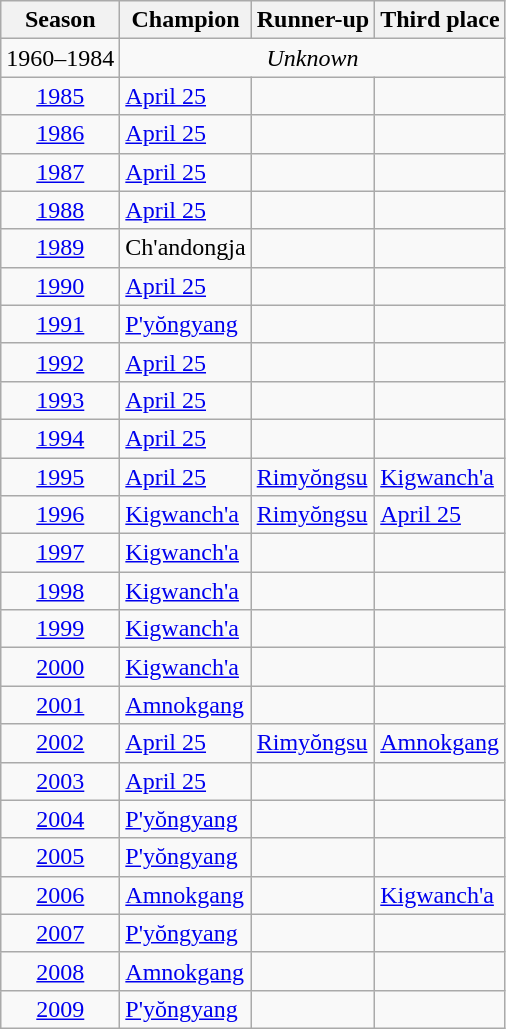<table class="wikitable" style="text-align:left">
<tr>
<th>Season</th>
<th>Champion</th>
<th>Runner-up</th>
<th>Third place</th>
</tr>
<tr>
<td style="text-align:center;">1960–1984</td>
<td colspan="3" style="text-align:center;"><em>Unknown</em></td>
</tr>
<tr>
<td style="text-align:center;"><a href='#'>1985</a></td>
<td><a href='#'>April 25</a></td>
<td></td>
<td></td>
</tr>
<tr>
<td style="text-align:center;"><a href='#'>1986</a></td>
<td><a href='#'>April 25</a></td>
<td></td>
<td></td>
</tr>
<tr>
<td style="text-align:center;"><a href='#'>1987</a></td>
<td><a href='#'>April 25</a></td>
<td></td>
<td></td>
</tr>
<tr>
<td style="text-align:center;"><a href='#'>1988</a></td>
<td><a href='#'>April 25</a></td>
<td></td>
<td></td>
</tr>
<tr>
<td style="text-align:center;"><a href='#'>1989</a></td>
<td>Ch'andongja</td>
<td></td>
<td></td>
</tr>
<tr>
<td style="text-align:center;"><a href='#'>1990</a></td>
<td><a href='#'>April 25</a></td>
<td></td>
<td></td>
</tr>
<tr>
<td style="text-align:center;"><a href='#'>1991</a></td>
<td><a href='#'>P'yŏngyang</a></td>
<td></td>
<td></td>
</tr>
<tr>
<td style="text-align:center;"><a href='#'>1992</a></td>
<td><a href='#'>April 25</a></td>
<td></td>
<td></td>
</tr>
<tr>
<td style="text-align:center;"><a href='#'>1993</a></td>
<td><a href='#'>April 25</a></td>
<td></td>
<td></td>
</tr>
<tr>
<td style="text-align:center;"><a href='#'>1994</a></td>
<td><a href='#'>April 25</a></td>
<td></td>
<td></td>
</tr>
<tr>
<td style="text-align:center;"><a href='#'>1995</a></td>
<td><a href='#'>April 25</a></td>
<td><a href='#'>Rimyŏngsu</a></td>
<td><a href='#'>Kigwanch'a</a></td>
</tr>
<tr>
<td style="text-align:center;"><a href='#'>1996</a></td>
<td><a href='#'>Kigwanch'a</a></td>
<td><a href='#'>Rimyŏngsu</a></td>
<td><a href='#'>April 25</a></td>
</tr>
<tr>
<td style="text-align:center;"><a href='#'>1997</a></td>
<td><a href='#'>Kigwanch'a</a></td>
<td></td>
<td></td>
</tr>
<tr>
<td style="text-align:center;"><a href='#'>1998</a></td>
<td><a href='#'>Kigwanch'a</a></td>
<td></td>
<td></td>
</tr>
<tr>
<td style="text-align:center;"><a href='#'>1999</a></td>
<td><a href='#'>Kigwanch'a</a></td>
<td></td>
<td></td>
</tr>
<tr>
<td style="text-align:center;"><a href='#'>2000</a></td>
<td><a href='#'>Kigwanch'a</a></td>
<td></td>
<td></td>
</tr>
<tr>
<td style="text-align:center;"><a href='#'>2001</a></td>
<td><a href='#'>Amnokgang</a></td>
<td></td>
<td></td>
</tr>
<tr>
<td style="text-align:center;"><a href='#'>2002</a></td>
<td><a href='#'>April 25</a></td>
<td><a href='#'>Rimyŏngsu</a></td>
<td><a href='#'>Amnokgang</a></td>
</tr>
<tr>
<td style="text-align:center;"><a href='#'>2003</a></td>
<td><a href='#'>April 25</a></td>
<td></td>
<td></td>
</tr>
<tr>
<td style="text-align:center;"><a href='#'>2004</a></td>
<td><a href='#'>P'yŏngyang</a></td>
<td></td>
<td></td>
</tr>
<tr>
<td style="text-align:center;"><a href='#'>2005</a></td>
<td><a href='#'>P'yŏngyang</a></td>
<td></td>
<td></td>
</tr>
<tr>
<td style="text-align:center;"><a href='#'>2006</a></td>
<td><a href='#'>Amnokgang</a></td>
<td></td>
<td><a href='#'>Kigwanch'a</a></td>
</tr>
<tr>
<td style="text-align:center;"><a href='#'>2007</a></td>
<td><a href='#'>P'yŏngyang</a></td>
<td></td>
<td></td>
</tr>
<tr>
<td style="text-align:center;"><a href='#'>2008</a></td>
<td><a href='#'>Amnokgang</a></td>
<td></td>
<td></td>
</tr>
<tr>
<td style="text-align:center;"><a href='#'>2009</a></td>
<td><a href='#'>P'yŏngyang</a></td>
<td></td>
<td></td>
</tr>
</table>
